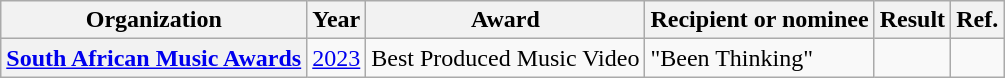<table class="wikitable sortable plainrowheaders">
<tr>
<th>Organization</th>
<th>Year</th>
<th>Award</th>
<th>Recipient or nominee</th>
<th>Result</th>
<th>Ref.</th>
</tr>
<tr>
<th scope="row"><a href='#'>South African Music Awards</a></th>
<td><a href='#'>2023</a></td>
<td>Best Produced Music Video</td>
<td>"Been Thinking"</td>
<td></td>
<td style="text-align:center;"></td>
</tr>
</table>
